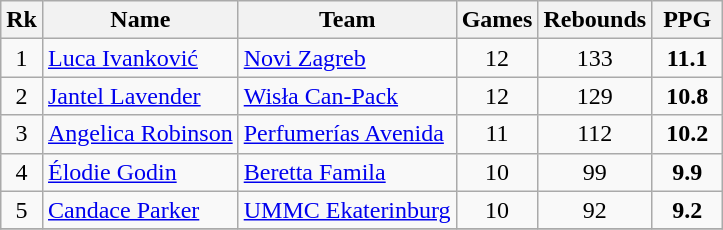<table class="wikitable" style="text-align: center;">
<tr>
<th>Rk</th>
<th>Name</th>
<th>Team</th>
<th>Games</th>
<th>Rebounds</th>
<th width=40>PPG</th>
</tr>
<tr>
<td>1</td>
<td align="left"> <a href='#'>Luca Ivanković</a></td>
<td align="left"> <a href='#'>Novi Zagreb</a></td>
<td>12</td>
<td>133</td>
<td><strong>11.1</strong></td>
</tr>
<tr>
<td>2</td>
<td align="left"> <a href='#'>Jantel Lavender</a></td>
<td align="left"> <a href='#'>Wisła Can-Pack</a></td>
<td>12</td>
<td>129</td>
<td><strong>10.8</strong></td>
</tr>
<tr>
<td>3</td>
<td align="left"> <a href='#'>Angelica Robinson</a></td>
<td align="left"> <a href='#'>Perfumerías Avenida</a></td>
<td>11</td>
<td>112</td>
<td><strong>10.2</strong></td>
</tr>
<tr>
<td>4</td>
<td align="left"> <a href='#'>Élodie Godin</a></td>
<td align="left"> <a href='#'>Beretta Famila</a></td>
<td>10</td>
<td>99</td>
<td><strong>9.9</strong></td>
</tr>
<tr>
<td>5</td>
<td align="left"> <a href='#'>Candace Parker</a></td>
<td align="left"> <a href='#'>UMMC Ekaterinburg</a></td>
<td>10</td>
<td>92</td>
<td><strong>9.2</strong></td>
</tr>
<tr>
</tr>
</table>
